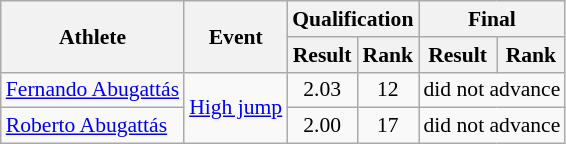<table class="wikitable" border="1" style="font-size:90%">
<tr>
<th rowspan=2>Athlete</th>
<th rowspan=2>Event</th>
<th colspan=2>Qualification</th>
<th colspan=2>Final</th>
</tr>
<tr>
<th>Result</th>
<th>Rank</th>
<th>Result</th>
<th>Rank</th>
</tr>
<tr>
<td><a href='#'>Fernando Abugattás</a></td>
<td rowspan=2><a href='#'>High jump</a></td>
<td align=center>2.03</td>
<td align=center>12</td>
<td align=center colspan=2>did not advance</td>
</tr>
<tr>
<td><a href='#'>Roberto Abugattás</a></td>
<td align=center>2.00</td>
<td align=center>17</td>
<td align=center colspan=2>did not advance</td>
</tr>
</table>
